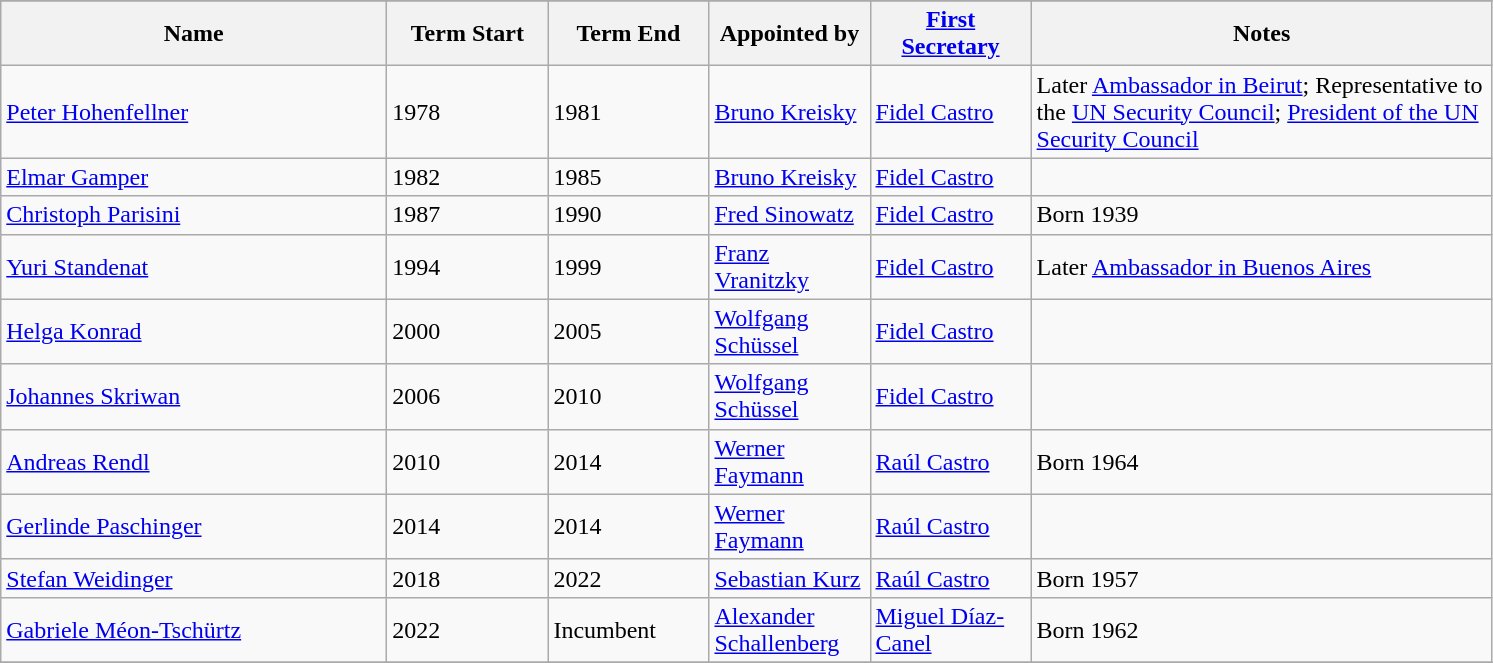<table class="wikitable">
<tr>
</tr>
<tr class="hintergrundfarbe5">
<th width="250">Name</th>
<th width="100">Term Start</th>
<th width="100">Term End</th>
<th width="100">Appointed by</th>
<th width="100"><a href='#'>First Secretary</a></th>
<th width="300">Notes</th>
</tr>
<tr>
<td><a href='#'>Peter Hohenfellner</a></td>
<td>1978</td>
<td>1981</td>
<td><a href='#'>Bruno Kreisky</a></td>
<td><a href='#'>Fidel Castro</a></td>
<td>Later <a href='#'>Ambassador in Beirut</a>; Representative to the <a href='#'>UN Security Council</a>; <a href='#'>President of the UN Security Council</a></td>
</tr>
<tr>
<td><a href='#'>Elmar Gamper</a></td>
<td>1982</td>
<td>1985</td>
<td><a href='#'>Bruno Kreisky</a></td>
<td><a href='#'>Fidel Castro</a></td>
<td></td>
</tr>
<tr>
<td><a href='#'>Christoph Parisini</a></td>
<td>1987</td>
<td>1990</td>
<td><a href='#'>Fred Sinowatz</a></td>
<td><a href='#'>Fidel Castro</a></td>
<td>Born 1939</td>
</tr>
<tr>
<td><a href='#'>Yuri Standenat</a></td>
<td>1994</td>
<td>1999</td>
<td><a href='#'>Franz Vranitzky</a></td>
<td><a href='#'>Fidel Castro</a></td>
<td>Later <a href='#'>Ambassador in Buenos Aires</a></td>
</tr>
<tr>
<td><a href='#'>Helga Konrad</a></td>
<td>2000</td>
<td>2005</td>
<td><a href='#'>Wolfgang Schüssel</a></td>
<td><a href='#'>Fidel Castro</a></td>
<td></td>
</tr>
<tr>
<td><a href='#'>Johannes Skriwan</a></td>
<td>2006</td>
<td>2010</td>
<td><a href='#'>Wolfgang Schüssel</a></td>
<td><a href='#'>Fidel Castro</a></td>
<td></td>
</tr>
<tr>
<td><a href='#'>Andreas Rendl</a></td>
<td>2010</td>
<td>2014</td>
<td><a href='#'>Werner Faymann</a></td>
<td><a href='#'>Raúl Castro</a></td>
<td>Born 1964</td>
</tr>
<tr>
<td><a href='#'>Gerlinde Paschinger</a></td>
<td>2014</td>
<td>2014</td>
<td><a href='#'>Werner Faymann</a></td>
<td><a href='#'>Raúl Castro</a></td>
<td></td>
</tr>
<tr>
<td><a href='#'>Stefan Weidinger</a></td>
<td>2018</td>
<td>2022</td>
<td><a href='#'>Sebastian Kurz</a></td>
<td><a href='#'>Raúl Castro</a></td>
<td>Born 1957</td>
</tr>
<tr>
<td><a href='#'>Gabriele Méon-Tschürtz</a></td>
<td>2022</td>
<td>Incumbent</td>
<td><a href='#'>Alexander Schallenberg</a></td>
<td><a href='#'>Miguel Díaz-Canel</a></td>
<td>Born 1962</td>
</tr>
<tr>
</tr>
</table>
